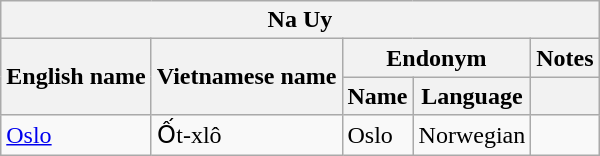<table class="wikitable sortable">
<tr>
<th colspan="5"> Na Uy</th>
</tr>
<tr>
<th rowspan="2">English name</th>
<th rowspan="2">Vietnamese name</th>
<th colspan="2">Endonym</th>
<th>Notes</th>
</tr>
<tr>
<th>Name</th>
<th>Language</th>
<th></th>
</tr>
<tr>
<td><a href='#'>Oslo</a></td>
<td>Ốt-xlô</td>
<td>Oslo</td>
<td>Norwegian</td>
</tr>
</table>
